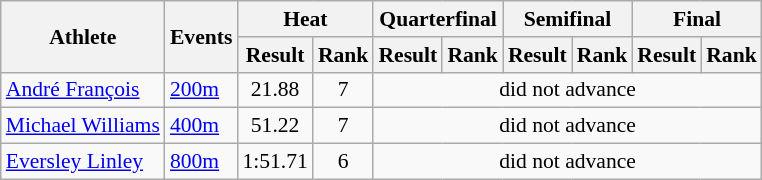<table class=wikitable style="text-align:center; font-size:90%">
<tr>
<th rowspan="2">Athlete</th>
<th rowspan="2">Events</th>
<th colspan="2">Heat</th>
<th colspan="2">Quarterfinal</th>
<th colspan="2">Semifinal</th>
<th colspan="2">Final</th>
</tr>
<tr>
<th>Result</th>
<th>Rank</th>
<th>Result</th>
<th>Rank</th>
<th>Result</th>
<th>Rank</th>
<th>Result</th>
<th>Rank</th>
</tr>
<tr>
<td align=left><a href='#'>André François</a></td>
<td align=left><a href='#'>200m</a></td>
<td>21.88</td>
<td>7 </td>
<td align=center colspan=6>did not advance</td>
</tr>
<tr>
<td align=left><a href='#'>Michael Williams</a></td>
<td align=left><a href='#'>400m</a></td>
<td>51.22</td>
<td>7 </td>
<td align=center colspan=6>did not advance</td>
</tr>
<tr>
<td align=left><a href='#'>Eversley Linley</a></td>
<td align=left><a href='#'>800m</a></td>
<td>1:51.71</td>
<td>6 </td>
<td align=center colspan=6>did not advance</td>
</tr>
</table>
